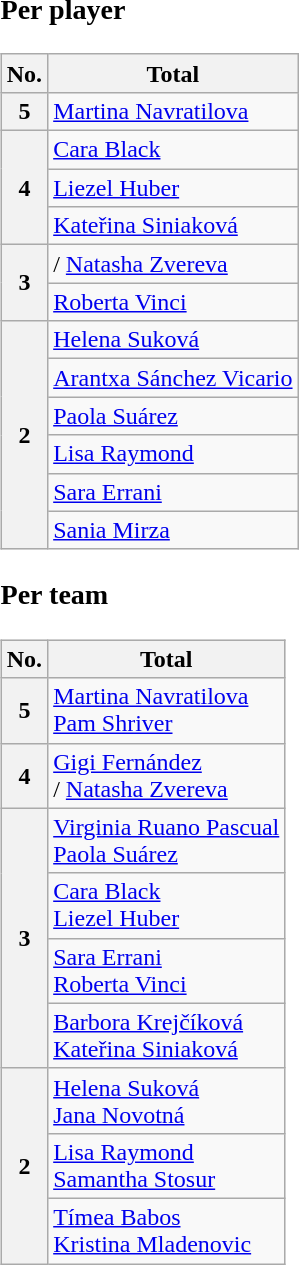<table>
<tr style="vertical-align:top">
<td><br><h3>Per player</h3><table class="wikitable nowrap">
<tr>
<th scope="col">No.</th>
<th scope="col">Total</th>
</tr>
<tr>
<th scope="row">5</th>
<td> <a href='#'>Martina Navratilova</a></td>
</tr>
<tr>
<th scope="row" rowspan="3">4</th>
<td> <a href='#'>Cara Black</a></td>
</tr>
<tr>
<td> <a href='#'>Liezel Huber</a></td>
</tr>
<tr>
<td> <a href='#'>Kateřina Siniaková</a></td>
</tr>
<tr>
<th scope="row" rowspan="2">3</th>
<td>/ <a href='#'>Natasha Zvereva</a></td>
</tr>
<tr>
<td> <a href='#'>Roberta Vinci</a></td>
</tr>
<tr>
<th scope="row" rowspan="6">2</th>
<td> <a href='#'>Helena Suková</a></td>
</tr>
<tr>
<td> <a href='#'>Arantxa Sánchez Vicario</a></td>
</tr>
<tr>
<td> <a href='#'>Paola Suárez</a></td>
</tr>
<tr>
<td> <a href='#'>Lisa Raymond</a></td>
</tr>
<tr>
<td> <a href='#'>Sara Errani</a></td>
</tr>
<tr>
<td> <a href='#'>Sania Mirza</a></td>
</tr>
</table>
<h3>Per team</h3><table class="wikitable nowrap">
<tr>
<th scope="col">No.</th>
<th scope="col">Total</th>
</tr>
<tr>
<th scope="row">5</th>
<td> <a href='#'>Martina Navratilova</a><br> <a href='#'>Pam Shriver</a></td>
</tr>
<tr>
<th scope="row">4</th>
<td> <a href='#'>Gigi Fernández</a><br>/ <a href='#'>Natasha Zvereva</a></td>
</tr>
<tr>
<th scope="row" rowspan="4">3</th>
<td> <a href='#'>Virginia Ruano Pascual</a><br> <a href='#'>Paola Suárez</a></td>
</tr>
<tr>
<td> <a href='#'>Cara Black</a><br> <a href='#'>Liezel Huber</a></td>
</tr>
<tr>
<td> <a href='#'>Sara Errani</a><br> <a href='#'>Roberta Vinci</a></td>
</tr>
<tr>
<td> <a href='#'>Barbora Krejčíková</a><br> <a href='#'>Kateřina Siniaková</a></td>
</tr>
<tr>
<th scope="row" rowspan="3">2</th>
<td> <a href='#'>Helena Suková</a><br> <a href='#'>Jana Novotná</a></td>
</tr>
<tr>
<td> <a href='#'>Lisa Raymond</a><br> <a href='#'>Samantha Stosur</a></td>
</tr>
<tr>
<td> <a href='#'>Tímea Babos</a><br> <a href='#'>Kristina Mladenovic</a></td>
</tr>
</table>
</td>
</tr>
</table>
